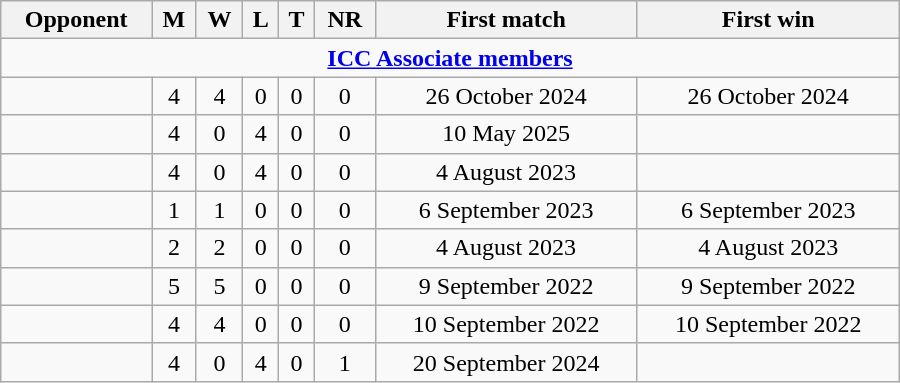<table class="wikitable" style="text-align: center; width: 600px;">
<tr>
<th>Opponent</th>
<th>M</th>
<th>W</th>
<th>L</th>
<th>T</th>
<th>NR</th>
<th>First match</th>
<th>First win</th>
</tr>
<tr>
<td colspan="8" style="text-align: center;"><strong><a href='#'>ICC Associate members</a></strong></td>
</tr>
<tr>
<td align=left></td>
<td>4</td>
<td>4</td>
<td>0</td>
<td>0</td>
<td>0</td>
<td>26 October 2024</td>
<td>26 October 2024</td>
</tr>
<tr>
<td align=left></td>
<td>4</td>
<td>0</td>
<td>4</td>
<td>0</td>
<td>0</td>
<td>10 May 2025</td>
<td></td>
</tr>
<tr>
<td align=left></td>
<td>4</td>
<td>0</td>
<td>4</td>
<td>0</td>
<td>0</td>
<td>4 August 2023</td>
<td></td>
</tr>
<tr>
<td align=left></td>
<td>1</td>
<td>1</td>
<td>0</td>
<td>0</td>
<td>0</td>
<td>6 September 2023</td>
<td>6 September 2023</td>
</tr>
<tr>
<td align=left></td>
<td>2</td>
<td>2</td>
<td>0</td>
<td>0</td>
<td>0</td>
<td>4 August 2023</td>
<td>4 August 2023</td>
</tr>
<tr>
<td align=left></td>
<td>5</td>
<td>5</td>
<td>0</td>
<td>0</td>
<td>0</td>
<td>9 September 2022</td>
<td>9 September 2022</td>
</tr>
<tr>
<td align=left></td>
<td>4</td>
<td>4</td>
<td>0</td>
<td>0</td>
<td>0</td>
<td>10 September 2022</td>
<td>10 September 2022</td>
</tr>
<tr>
<td align=left></td>
<td>4</td>
<td>0</td>
<td>4</td>
<td>0</td>
<td>1</td>
<td>20 September 2024</td>
<td></td>
</tr>
</table>
